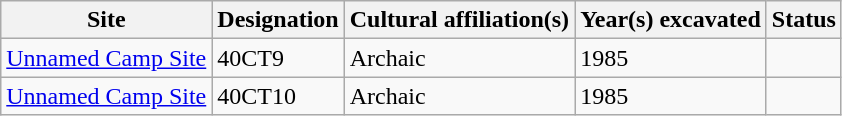<table class="wikitable">
<tr>
<th>Site</th>
<th>Designation</th>
<th>Cultural affiliation(s)</th>
<th>Year(s) excavated</th>
<th>Status</th>
</tr>
<tr>
<td><a href='#'>Unnamed Camp Site</a></td>
<td>40CT9</td>
<td>Archaic</td>
<td>1985</td>
<td></td>
</tr>
<tr>
<td><a href='#'>Unnamed Camp Site</a></td>
<td>40CT10</td>
<td>Archaic</td>
<td>1985</td>
<td></td>
</tr>
</table>
